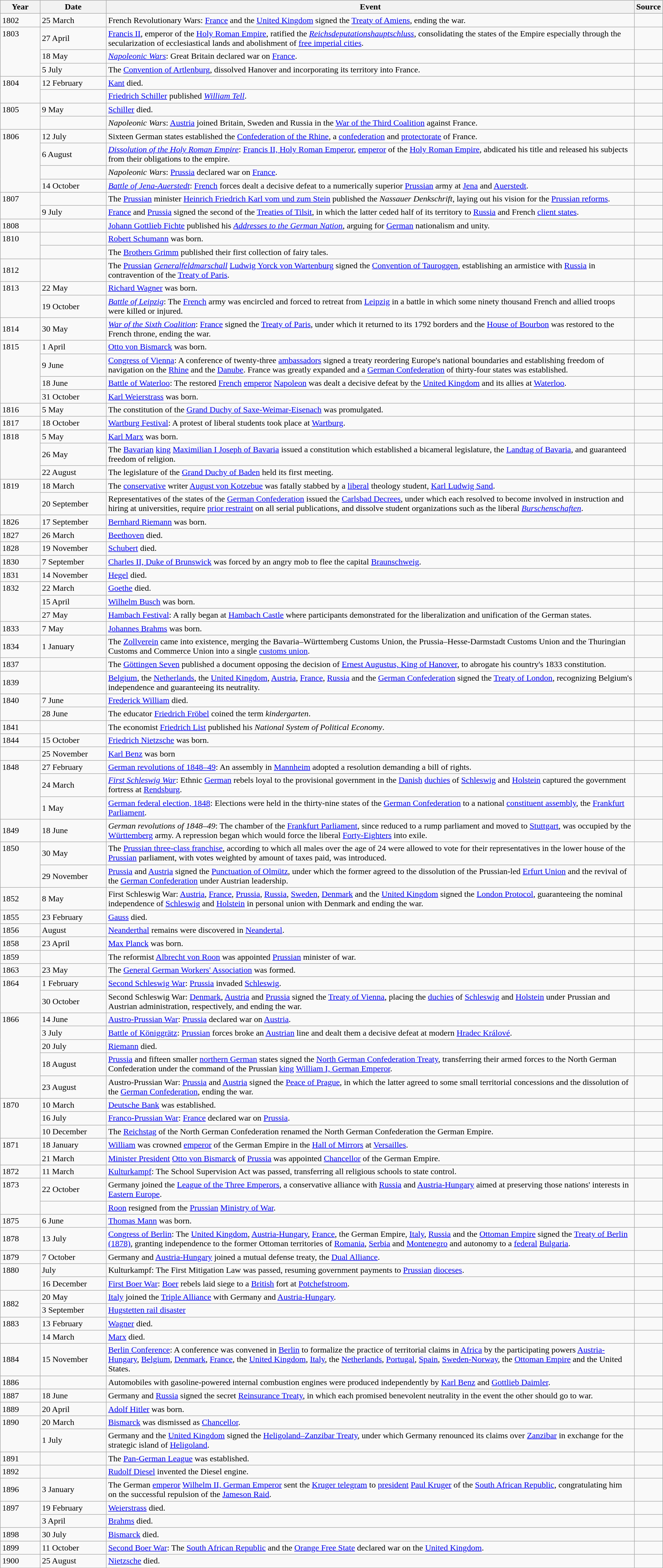<table class="wikitable" width="100%">
<tr>
<th style="width:6%">Year</th>
<th style="width:10%">Date</th>
<th>Event</th>
<th>Source</th>
</tr>
<tr>
<td>1802</td>
<td>25 March</td>
<td>French Revolutionary Wars: <a href='#'>France</a> and the <a href='#'>United Kingdom</a> signed the <a href='#'>Treaty of Amiens</a>, ending the war.</td>
<td></td>
</tr>
<tr>
<td rowspan="3" valign="top">1803</td>
<td>27 April</td>
<td><a href='#'>Francis II</a>, emperor of the <a href='#'>Holy Roman Empire</a>, ratified the <em><a href='#'>Reichsdeputationshauptschluss</a></em>, consolidating the states of the Empire especially through the secularization of ecclesiastical lands and abolishment of <a href='#'>free imperial cities</a>.</td>
<td></td>
</tr>
<tr>
<td>18 May</td>
<td><em><a href='#'>Napoleonic Wars</a></em>: Great Britain declared war on <a href='#'>France</a>.</td>
<td></td>
</tr>
<tr>
<td>5 July</td>
<td>The <a href='#'>Convention of Artlenburg</a>, dissolved Hanover and incorporating its territory into France.</td>
<td></td>
</tr>
<tr>
<td rowspan="2" valign="top">1804</td>
<td>12 February</td>
<td><a href='#'>Kant</a> died.</td>
<td></td>
</tr>
<tr>
<td></td>
<td><a href='#'>Friedrich Schiller</a> published <em><a href='#'>William Tell</a></em>.</td>
<td></td>
</tr>
<tr>
<td rowspan="2" valign="top">1805</td>
<td>9 May</td>
<td><a href='#'>Schiller</a> died.</td>
<td></td>
</tr>
<tr>
<td></td>
<td><em>Napoleonic Wars</em>: <a href='#'>Austria</a> joined Britain, Sweden and Russia in the <a href='#'>War of the Third Coalition</a> against France.</td>
<td></td>
</tr>
<tr>
<td rowspan="4" valign="top">1806</td>
<td>12 July</td>
<td>Sixteen German states established the <a href='#'>Confederation of the Rhine</a>, a <a href='#'>confederation</a> and <a href='#'>protectorate</a> of France.</td>
<td></td>
</tr>
<tr>
<td>6 August</td>
<td><em><a href='#'>Dissolution of the Holy Roman Empire</a></em>: <a href='#'>Francis II, Holy Roman Emperor</a>, <a href='#'>emperor</a> of the <a href='#'>Holy Roman Empire</a>, abdicated his title and released his subjects from their obligations to the empire.</td>
<td></td>
</tr>
<tr>
<td></td>
<td><em>Napoleonic Wars</em>: <a href='#'>Prussia</a> declared war on <a href='#'>France</a>.</td>
<td></td>
</tr>
<tr>
<td>14 October</td>
<td><em><a href='#'>Battle of Jena-Auerstedt</a></em>: <a href='#'>French</a> forces dealt a decisive defeat to a numerically superior <a href='#'>Prussian</a> army at <a href='#'>Jena</a> and <a href='#'>Auerstedt</a>.</td>
<td></td>
</tr>
<tr>
<td rowspan="2" valign="top">1807</td>
<td></td>
<td>The <a href='#'>Prussian</a> minister <a href='#'>Heinrich Friedrich Karl vom und zum Stein</a> published the <em>Nassauer Denkschrift</em>, laying out his vision for the <a href='#'>Prussian reforms</a>.</td>
<td></td>
</tr>
<tr>
<td>9 July</td>
<td><a href='#'>France</a> and <a href='#'>Prussia</a> signed the second of the <a href='#'>Treaties of Tilsit</a>, in which the latter ceded half of its territory to <a href='#'>Russia</a> and French <a href='#'>client states</a>.</td>
<td></td>
</tr>
<tr>
<td>1808</td>
<td></td>
<td><a href='#'>Johann Gottlieb Fichte</a> published his <em><a href='#'>Addresses to the German Nation</a></em>, arguing for <a href='#'>German</a> nationalism and unity.</td>
<td></td>
</tr>
<tr>
<td rowspan="2" valign="top">1810</td>
<td></td>
<td><a href='#'>Robert Schumann</a> was born.</td>
<td></td>
</tr>
<tr>
<td valign="top"></td>
<td>The <a href='#'>Brothers Grimm</a> published their first collection of fairy tales.</td>
<td></td>
</tr>
<tr>
<td>1812</td>
<td></td>
<td>The <a href='#'>Prussian</a> <em><a href='#'>Generalfeldmarschall</a></em> <a href='#'>Ludwig Yorck von Wartenburg</a> signed the <a href='#'>Convention of Tauroggen</a>, establishing an armistice with <a href='#'>Russia</a> in contravention of the <a href='#'>Treaty of Paris</a>.</td>
<td></td>
</tr>
<tr>
<td rowspan="2" valign="top">1813</td>
<td>22 May</td>
<td><a href='#'>Richard Wagner</a> was born.</td>
<td></td>
</tr>
<tr>
<td>19 October</td>
<td><em><a href='#'>Battle of Leipzig</a></em>: The <a href='#'>French</a> army was encircled and forced to retreat from <a href='#'>Leipzig</a> in a battle in which some ninety thousand French and allied troops were killed or injured.</td>
<td></td>
</tr>
<tr>
<td>1814</td>
<td>30 May</td>
<td><em><a href='#'>War of the Sixth Coalition</a></em>: <a href='#'>France</a> signed the <a href='#'>Treaty of Paris</a>, under which it returned to its 1792 borders and the <a href='#'>House of Bourbon</a> was restored to the French throne, ending the war.</td>
<td></td>
</tr>
<tr>
<td rowspan="4" valign="top">1815</td>
<td>1 April</td>
<td><a href='#'>Otto von Bismarck</a> was born.</td>
<td></td>
</tr>
<tr>
<td>9 June</td>
<td><a href='#'>Congress of Vienna</a>: A conference of twenty-three <a href='#'>ambassadors</a> signed a treaty reordering Europe's national boundaries and establishing freedom of navigation on the <a href='#'>Rhine</a> and the <a href='#'>Danube</a>. France was greatly expanded and a <a href='#'>German Confederation</a> of thirty-four states was established.</td>
<td></td>
</tr>
<tr>
<td>18 June</td>
<td><a href='#'>Battle of Waterloo</a>: The restored <a href='#'>French</a> <a href='#'>emperor</a> <a href='#'>Napoleon</a> was dealt a decisive defeat by the <a href='#'>United Kingdom</a> and its allies at <a href='#'>Waterloo</a>.</td>
<td></td>
</tr>
<tr>
<td>31 October</td>
<td><a href='#'>Karl Weierstrass</a> was born.</td>
<td></td>
</tr>
<tr>
<td>1816</td>
<td>5 May</td>
<td>The constitution of the <a href='#'>Grand Duchy of Saxe-Weimar-Eisenach</a> was promulgated.</td>
<td></td>
</tr>
<tr>
<td>1817</td>
<td>18 October</td>
<td><a href='#'>Wartburg Festival</a>: A protest of liberal students took place at <a href='#'>Wartburg</a>.</td>
<td></td>
</tr>
<tr>
<td rowspan="3" valign="top">1818</td>
<td>5 May</td>
<td><a href='#'>Karl Marx</a> was born.</td>
<td></td>
</tr>
<tr>
<td>26 May</td>
<td>The <a href='#'>Bavarian</a> <a href='#'>king</a> <a href='#'>Maximilian I Joseph of Bavaria</a> issued a constitution which established a bicameral legislature, the <a href='#'>Landtag of Bavaria</a>, and guaranteed freedom of religion.</td>
<td></td>
</tr>
<tr>
<td>22 August</td>
<td>The legislature of the <a href='#'>Grand Duchy of Baden</a> held its first meeting.</td>
<td></td>
</tr>
<tr>
<td rowspan="2" valign="top">1819</td>
<td>18 March</td>
<td>The <a href='#'>conservative</a> writer <a href='#'>August von Kotzebue</a> was fatally stabbed by a <a href='#'>liberal</a> theology student, <a href='#'>Karl Ludwig Sand</a>.</td>
<td></td>
</tr>
<tr>
<td>20 September</td>
<td>Representatives of the states of the <a href='#'>German Confederation</a> issued the <a href='#'>Carlsbad Decrees</a>, under which each resolved to become involved in instruction and hiring at universities, require <a href='#'>prior restraint</a> on all serial publications, and dissolve student organizations such as the liberal <em><a href='#'>Burschenschaften</a></em>.</td>
<td></td>
</tr>
<tr>
<td>1826</td>
<td>17 September</td>
<td><a href='#'>Bernhard Riemann</a> was born.</td>
<td></td>
</tr>
<tr>
<td>1827</td>
<td>26 March</td>
<td><a href='#'>Beethoven</a> died.</td>
<td></td>
</tr>
<tr>
<td>1828</td>
<td>19 November</td>
<td><a href='#'>Schubert</a> died.</td>
<td></td>
</tr>
<tr>
<td>1830</td>
<td>7 September</td>
<td><a href='#'>Charles II, Duke of Brunswick</a> was forced by an angry mob to flee the capital <a href='#'>Braunschweig</a>.</td>
<td></td>
</tr>
<tr>
<td>1831</td>
<td>14 November</td>
<td><a href='#'>Hegel</a> died.</td>
<td></td>
</tr>
<tr>
<td rowspan="3" valign="top">1832</td>
<td>22 March</td>
<td><a href='#'>Goethe</a> died.</td>
<td></td>
</tr>
<tr>
<td>15 April</td>
<td><a href='#'>Wilhelm Busch</a> was born.</td>
<td></td>
</tr>
<tr>
<td>27 May</td>
<td><a href='#'>Hambach Festival</a>: A rally began at <a href='#'>Hambach Castle</a> where participants demonstrated for the liberalization and unification of the German states.</td>
<td></td>
</tr>
<tr>
<td>1833</td>
<td>7 May</td>
<td><a href='#'>Johannes Brahms</a> was born.</td>
<td></td>
</tr>
<tr>
<td>1834</td>
<td>1 January</td>
<td>The <a href='#'>Zollverein</a> came into existence, merging the Bavaria–Württemberg Customs Union, the Prussia–Hesse-Darmstadt Customs Union and the Thuringian Customs and Commerce Union into a single <a href='#'>customs union</a>.</td>
<td></td>
</tr>
<tr>
<td>1837</td>
<td></td>
<td>The <a href='#'>Göttingen Seven</a> published a document opposing the decision of <a href='#'>Ernest Augustus, King of Hanover</a>, to abrogate his country's 1833 constitution.</td>
<td></td>
</tr>
<tr>
<td>1839</td>
<td></td>
<td><a href='#'>Belgium</a>, the <a href='#'>Netherlands</a>, the <a href='#'>United Kingdom</a>, <a href='#'>Austria</a>, <a href='#'>France</a>, <a href='#'>Russia</a> and the <a href='#'>German Confederation</a> signed the <a href='#'>Treaty of London</a>, recognizing Belgium's independence and guaranteeing its neutrality.</td>
<td></td>
</tr>
<tr>
<td rowspan="2" valign="top">1840</td>
<td>7 June</td>
<td><a href='#'>Frederick William</a> died.</td>
<td></td>
</tr>
<tr>
<td>28 June</td>
<td>The educator <a href='#'>Friedrich Fröbel</a> coined the term <em>kindergarten</em>.</td>
<td></td>
</tr>
<tr>
<td>1841</td>
<td></td>
<td>The economist <a href='#'>Friedrich List</a> published his <em>National System of Political Economy</em>.</td>
<td></td>
</tr>
<tr>
<td>1844</td>
<td>15 October</td>
<td><a href='#'>Friedrich Nietzsche</a> was born.</td>
<td></td>
</tr>
<tr>
<td></td>
<td>25 November</td>
<td><a href='#'>Karl Benz</a> was born</td>
<td></td>
</tr>
<tr>
<td rowspan="3" valign="top">1848</td>
<td>27 February</td>
<td><a href='#'>German revolutions of 1848–49</a>: An assembly in <a href='#'>Mannheim</a> adopted a resolution demanding a bill of rights.</td>
<td></td>
</tr>
<tr>
<td>24 March</td>
<td><em><a href='#'>First Schleswig War</a></em>: Ethnic <a href='#'>German</a> rebels loyal to the provisional government in the <a href='#'>Danish</a> <a href='#'>duchies</a> of <a href='#'>Schleswig</a> and <a href='#'>Holstein</a> captured the government fortress at <a href='#'>Rendsburg</a>.</td>
<td></td>
</tr>
<tr>
<td>1 May</td>
<td><a href='#'>German federal election, 1848</a>: Elections were held in the thirty-nine states of the <a href='#'>German Confederation</a> to a national <a href='#'>constituent assembly</a>, the <a href='#'>Frankfurt Parliament</a>.</td>
<td></td>
</tr>
<tr>
<td>1849</td>
<td>18 June</td>
<td><em>German revolutions of 1848–49</em>: The chamber of the <a href='#'>Frankfurt Parliament</a>, since reduced to a rump parliament and moved to <a href='#'>Stuttgart</a>, was occupied by the <a href='#'>Württemberg</a> army.  A repression began which would force the liberal <a href='#'>Forty-Eighters</a> into exile.</td>
<td></td>
</tr>
<tr>
<td rowspan="2" valign="top">1850</td>
<td>30 May</td>
<td>The <a href='#'>Prussian three-class franchise</a>, according to which all males over the age of 24 were allowed to vote for their representatives in the lower house of the <a href='#'>Prussian</a> parliament, with votes weighted by amount of taxes paid, was introduced.</td>
<td></td>
</tr>
<tr>
<td>29 November</td>
<td><a href='#'>Prussia</a> and <a href='#'>Austria</a> signed the <a href='#'>Punctuation of Olmütz</a>, under which the former agreed to the dissolution of the Prussian-led <a href='#'>Erfurt Union</a> and the revival of the <a href='#'>German Confederation</a> under Austrian leadership.</td>
<td></td>
</tr>
<tr>
<td>1852</td>
<td>8 May</td>
<td>First Schleswig War: <a href='#'>Austria</a>, <a href='#'>France</a>, <a href='#'>Prussia</a>, <a href='#'>Russia</a>, <a href='#'>Sweden</a>, <a href='#'>Denmark</a> and the <a href='#'>United Kingdom</a> signed the <a href='#'>London Protocol</a>, guaranteeing the nominal independence of <a href='#'>Schleswig</a> and <a href='#'>Holstein</a> in personal union with Denmark and ending the war.</td>
<td></td>
</tr>
<tr>
<td>1855</td>
<td>23 February</td>
<td><a href='#'>Gauss</a> died.</td>
<td></td>
</tr>
<tr>
<td>1856</td>
<td>August</td>
<td><a href='#'>Neanderthal</a> remains were discovered in <a href='#'>Neandertal</a>.</td>
<td></td>
</tr>
<tr>
<td>1858</td>
<td>23 April</td>
<td><a href='#'>Max Planck</a> was born.</td>
<td></td>
</tr>
<tr>
<td>1859</td>
<td></td>
<td>The reformist <a href='#'>Albrecht von Roon</a> was appointed <a href='#'>Prussian</a> minister of war.</td>
<td></td>
</tr>
<tr>
<td>1863</td>
<td>23 May</td>
<td>The <a href='#'>General German Workers' Association</a> was formed.</td>
<td></td>
</tr>
<tr>
<td rowspan="2" valign="top">1864</td>
<td>1 February</td>
<td><a href='#'>Second Schleswig War</a>: <a href='#'>Prussia</a> invaded <a href='#'>Schleswig</a>.</td>
<td></td>
</tr>
<tr>
<td>30 October</td>
<td>Second Schleswig War: <a href='#'>Denmark</a>, <a href='#'>Austria</a> and <a href='#'>Prussia</a> signed the <a href='#'>Treaty of Vienna</a>, placing the <a href='#'>duchies</a> of <a href='#'>Schleswig</a> and <a href='#'>Holstein</a> under Prussian and Austrian administration, respectively, and ending the war.</td>
<td></td>
</tr>
<tr>
<td rowspan="5" valign="top">1866</td>
<td>14 June</td>
<td><a href='#'>Austro-Prussian War</a>: <a href='#'>Prussia</a> declared war on <a href='#'>Austria</a>.</td>
<td></td>
</tr>
<tr>
<td>3 July</td>
<td><a href='#'>Battle of Königgrätz</a>: <a href='#'>Prussian</a> forces broke an <a href='#'>Austrian</a> line and dealt them a decisive defeat at modern <a href='#'>Hradec Králové</a>.</td>
<td></td>
</tr>
<tr>
<td>20 July</td>
<td><a href='#'>Riemann</a> died.</td>
<td></td>
</tr>
<tr>
<td>18 August</td>
<td><a href='#'>Prussia</a> and fifteen smaller <a href='#'>northern German</a> states signed the <a href='#'>North German Confederation Treaty</a>, transferring their armed forces to the North German Confederation under the command of the Prussian <a href='#'>king</a> <a href='#'>William I, German Emperor</a>.</td>
<td></td>
</tr>
<tr>
<td>23 August</td>
<td>Austro-Prussian War: <a href='#'>Prussia</a> and <a href='#'>Austria</a> signed the <a href='#'>Peace of Prague</a>, in which the latter agreed to some small territorial concessions and the dissolution of the <a href='#'>German Confederation</a>, ending the war.</td>
<td></td>
</tr>
<tr>
<td rowspan="3" valign="top">1870</td>
<td>10 March</td>
<td><a href='#'>Deutsche Bank</a> was established.</td>
<td></td>
</tr>
<tr>
<td>16 July</td>
<td><a href='#'>Franco-Prussian War</a>: <a href='#'>France</a> declared war on <a href='#'>Prussia</a>.</td>
<td></td>
</tr>
<tr>
<td>10 December</td>
<td>The <a href='#'>Reichstag</a> of the North German Confederation renamed the North German Confederation the German Empire.</td>
<td></td>
</tr>
<tr>
<td rowspan="2" valign="top">1871</td>
<td>18 January</td>
<td><a href='#'>William</a> was crowned <a href='#'>emperor</a> of the German Empire in the <a href='#'>Hall of Mirrors</a> at <a href='#'>Versailles</a>.</td>
<td></td>
</tr>
<tr>
<td>21 March</td>
<td><a href='#'>Minister President</a> <a href='#'>Otto von Bismarck</a> of <a href='#'>Prussia</a> was appointed <a href='#'>Chancellor</a> of the German Empire.</td>
<td></td>
</tr>
<tr>
<td>1872</td>
<td>11 March</td>
<td><a href='#'>Kulturkampf</a>: The School Supervision Act was passed, transferring all religious schools to state control.</td>
<td></td>
</tr>
<tr>
<td rowspan="2" valign="top">1873</td>
<td>22 October</td>
<td>Germany joined the <a href='#'>League of the Three Emperors</a>, a conservative alliance with <a href='#'>Russia</a> and <a href='#'>Austria-Hungary</a> aimed at preserving those nations' interests in <a href='#'>Eastern Europe</a>.</td>
<td></td>
</tr>
<tr>
<td></td>
<td><a href='#'>Roon</a> resigned from the <a href='#'>Prussian</a> <a href='#'>Ministry of War</a>.</td>
<td></td>
</tr>
<tr>
<td>1875</td>
<td>6 June</td>
<td><a href='#'>Thomas Mann</a> was born.</td>
<td></td>
</tr>
<tr>
<td>1878</td>
<td>13 July</td>
<td><a href='#'>Congress of Berlin</a>: The <a href='#'>United Kingdom</a>, <a href='#'>Austria-Hungary</a>, <a href='#'>France</a>, the German Empire, <a href='#'>Italy</a>, <a href='#'>Russia</a> and the <a href='#'>Ottoman Empire</a> signed the <a href='#'>Treaty of Berlin (1878)</a>, granting independence to the former Ottoman territories of <a href='#'>Romania</a>, <a href='#'>Serbia</a> and <a href='#'>Montenegro</a> and autonomy to a <a href='#'>federal</a> <a href='#'>Bulgaria</a>.</td>
<td></td>
</tr>
<tr>
<td>1879</td>
<td>7 October</td>
<td>Germany and <a href='#'>Austria-Hungary</a> joined a mutual defense treaty, the <a href='#'>Dual Alliance</a>.</td>
<td></td>
</tr>
<tr>
<td rowspan="2" valign="top">1880</td>
<td>July</td>
<td>Kulturkampf: The First Mitigation Law was passed, resuming government payments to <a href='#'>Prussian</a> <a href='#'>dioceses</a>.</td>
<td></td>
</tr>
<tr>
<td>16 December</td>
<td><a href='#'>First Boer War</a>: <a href='#'>Boer</a> rebels laid siege to a <a href='#'>British</a> fort at <a href='#'>Potchefstroom</a>.</td>
<td></td>
</tr>
<tr>
<td rowspan="2">1882</td>
<td>20 May</td>
<td><a href='#'>Italy</a> joined the <a href='#'>Triple Alliance</a> with Germany and <a href='#'>Austria-Hungary</a>.</td>
<td></td>
</tr>
<tr>
<td>3 September</td>
<td><a href='#'>Hugstetten rail disaster</a></td>
<td></td>
</tr>
<tr>
<td rowspan="2" valign="top">1883</td>
<td>13 February</td>
<td><a href='#'>Wagner</a> died.</td>
<td></td>
</tr>
<tr>
<td>14 March</td>
<td><a href='#'>Marx</a> died.</td>
<td></td>
</tr>
<tr>
<td>1884</td>
<td>15 November</td>
<td><a href='#'>Berlin Conference</a>: A conference was convened in <a href='#'>Berlin</a> to formalize the practice of territorial claims in <a href='#'>Africa</a> by the participating powers <a href='#'>Austria-Hungary</a>, <a href='#'>Belgium</a>, <a href='#'>Denmark</a>, <a href='#'>France</a>, the <a href='#'>United Kingdom</a>, <a href='#'>Italy</a>, the <a href='#'>Netherlands</a>, <a href='#'>Portugal</a>, <a href='#'>Spain</a>, <a href='#'>Sweden-Norway</a>, the <a href='#'>Ottoman Empire</a> and the United States.</td>
<td></td>
</tr>
<tr>
<td>1886</td>
<td></td>
<td>Automobiles with gasoline-powered internal combustion engines were produced independently by <a href='#'>Karl Benz</a> and <a href='#'>Gottlieb Daimler</a>.</td>
<td></td>
</tr>
<tr>
<td>1887</td>
<td>18 June</td>
<td>Germany and <a href='#'>Russia</a> signed the secret <a href='#'>Reinsurance Treaty</a>, in which each promised benevolent neutrality in the event the other should go to war.</td>
<td></td>
</tr>
<tr>
<td>1889</td>
<td>20 April</td>
<td><a href='#'>Adolf Hitler</a> was born.</td>
<td></td>
</tr>
<tr>
<td rowspan="2" valign="top">1890</td>
<td>20 March</td>
<td><a href='#'>Bismarck</a> was dismissed as <a href='#'>Chancellor</a>.</td>
<td></td>
</tr>
<tr>
<td>1 July</td>
<td>Germany and the <a href='#'>United Kingdom</a> signed the <a href='#'>Heligoland–Zanzibar Treaty</a>, under which Germany renounced its claims over <a href='#'>Zanzibar</a> in exchange for the strategic island of <a href='#'>Heligoland</a>.</td>
<td></td>
</tr>
<tr>
<td>1891</td>
<td></td>
<td>The <a href='#'>Pan-German League</a> was established.</td>
<td></td>
</tr>
<tr>
<td>1892</td>
<td></td>
<td><a href='#'>Rudolf Diesel</a> invented the Diesel engine.</td>
<td></td>
</tr>
<tr>
<td>1896</td>
<td>3 January</td>
<td>The German <a href='#'>emperor</a> <a href='#'>Wilhelm II, German Emperor</a> sent the <a href='#'>Kruger telegram</a> to <a href='#'>president</a> <a href='#'>Paul Kruger</a> of the <a href='#'>South African Republic</a>, congratulating him on the successful repulsion of the <a href='#'>Jameson Raid</a>.</td>
<td></td>
</tr>
<tr>
<td rowspan="2" valign="top">1897</td>
<td>19 February</td>
<td><a href='#'>Weierstrass</a> died.</td>
<td></td>
</tr>
<tr>
<td>3 April</td>
<td><a href='#'>Brahms</a> died.</td>
<td></td>
</tr>
<tr>
<td>1898</td>
<td>30 July</td>
<td><a href='#'>Bismarck</a> died.</td>
<td></td>
</tr>
<tr>
<td>1899</td>
<td>11 October</td>
<td><a href='#'>Second Boer War</a>: The <a href='#'>South African Republic</a> and the <a href='#'>Orange Free State</a> declared war on the <a href='#'>United Kingdom</a>.</td>
<td></td>
</tr>
<tr>
<td>1900</td>
<td>25 August</td>
<td><a href='#'>Nietzsche</a> died.</td>
<td></td>
</tr>
</table>
